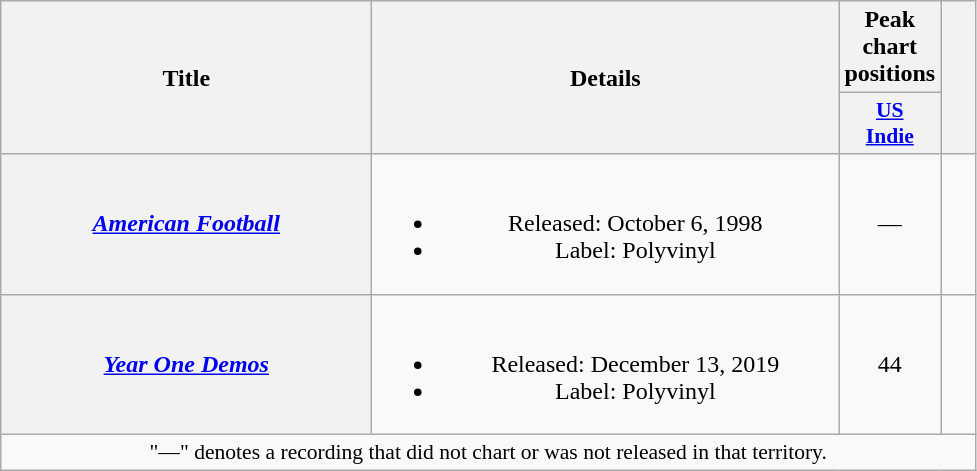<table class="wikitable plainrowheaders" style="text-align:center;">
<tr>
<th scope="col" rowspan="2" style="width:15em;">Title</th>
<th scope="col" rowspan="2" style="width:19em;">Details</th>
<th scope="col" colspan="1">Peak chart positions</th>
<th scope="col" rowspan="2" style="width:1em;"></th>
</tr>
<tr>
<th scope="col" style="width:2.5em;font-size:90%;"><a href='#'>US<br>Indie</a><br></th>
</tr>
<tr>
<th scope="row"><em><a href='#'>American Football</a></em></th>
<td><br><ul><li>Released: October 6, 1998</li><li>Label: Polyvinyl</li></ul></td>
<td>—</td>
<td></td>
</tr>
<tr>
<th scope="row"><em><a href='#'>Year One Demos</a></em></th>
<td><br><ul><li>Released: December 13, 2019</li><li>Label: Polyvinyl</li></ul></td>
<td>44</td>
<td></td>
</tr>
<tr>
<td colspan="4" style="font-size:90%">"—" denotes a recording that did not chart or was not released in that territory.</td>
</tr>
</table>
